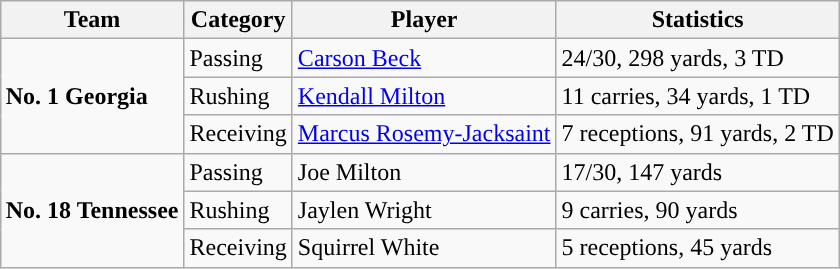<table class="wikitable" style="float: right;">
<tr>
<th>Team</th>
<th>Category</th>
<th>Player</th>
<th>Statistics</th>
</tr>
<tr>
<td rowspan=3><strong>No. 1 Georgia</strong></td>
<td>Passing</td>
<td><a href='#'>Carson Beck</a></td>
<td>24/30, 298 yards, 3 TD</td>
</tr>
<tr>
<td>Rushing</td>
<td><a href='#'>Kendall Milton</a></td>
<td>11 carries, 34 yards, 1 TD</td>
</tr>
<tr>
<td>Receiving</td>
<td><a href='#'>Marcus Rosemy-Jacksaint</a></td>
<td>7 receptions, 91 yards, 2 TD</td>
</tr>
<tr>
<td rowspan=3><strong>No. 18 Tennessee</strong></td>
<td>Passing</td>
<td>Joe Milton</td>
<td>17/30, 147 yards</td>
</tr>
<tr>
<td>Rushing</td>
<td>Jaylen Wright</td>
<td>9 carries, 90 yards</td>
</tr>
<tr>
<td>Receiving</td>
<td>Squirrel White</td>
<td>5 receptions, 45 yards</td>
</tr>
</table>
